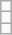<table class="wikitable">
<tr>
<td></td>
</tr>
<tr>
<td></td>
</tr>
<tr>
<td></td>
</tr>
</table>
